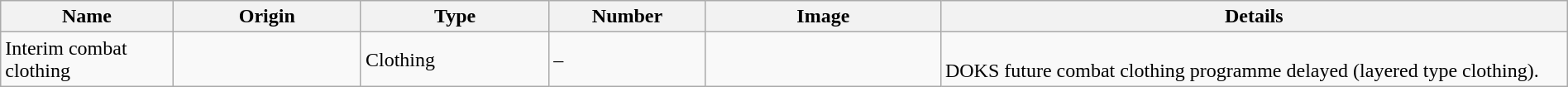<table class="wikitable" style="margin:auto; width:100%;">
<tr>
<th style="text-align: center; width:11%;">Name</th>
<th style="text-align: center; width:12%;">Origin</th>
<th style="text-align: center; width:12%;">Type</th>
<th style="text-align: center; width:10%;">Number</th>
<th style="text-align: center; width:15%;">Image</th>
<th style="text-align: center; width:40%;">Details</th>
</tr>
<tr>
<td>Interim combat clothing</td>
<td><small></small></td>
<td>Clothing</td>
<td>–</td>
<td></td>
<td><br>DOKS future combat clothing programme delayed (layered type clothing).</td>
</tr>
</table>
